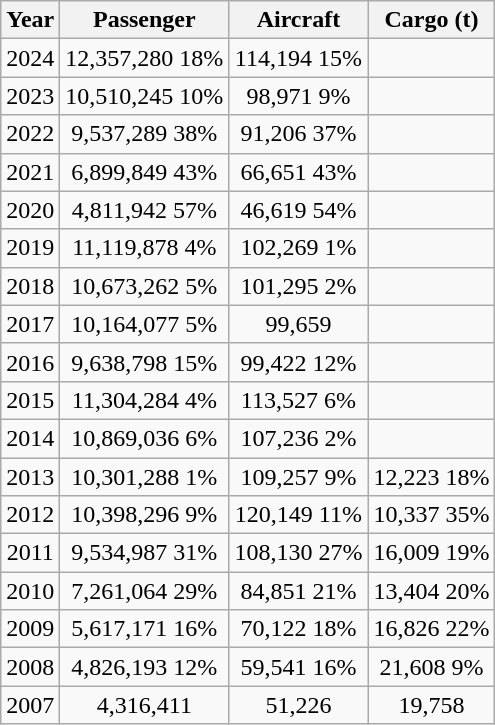<table class="wikitable">
<tr>
<th>Year</th>
<th style="text-align:center;">Passenger</th>
<th>Aircraft</th>
<th>Cargo (t)</th>
</tr>
<tr style="text-align:center;">
<td>2024</td>
<td style="text-align:center;">12,357,280  18%</td>
<td>114,194  15%</td>
<td></td>
</tr>
<tr style="text-align:center;">
<td>2023</td>
<td style="text-align:center;">10,510,245  10%</td>
<td>98,971  9%</td>
<td></td>
</tr>
<tr style="text-align:center;">
<td>2022</td>
<td style="text-align:center;">9,537,289  38%</td>
<td>91,206  37%</td>
<td></td>
</tr>
<tr style="text-align:center;">
<td>2021</td>
<td style="text-align:center;">6,899,849  43%</td>
<td>66,651  43%</td>
<td></td>
</tr>
<tr style="text-align:center;">
<td>2020</td>
<td style="text-align:center;">4,811,942  57%</td>
<td>46,619  54%</td>
<td></td>
</tr>
<tr style="text-align:center;">
<td>2019</td>
<td style="text-align:center;">11,119,878  4%</td>
<td>102,269  1%</td>
<td></td>
</tr>
<tr style="text-align:center;">
<td>2018</td>
<td style="text-align:center;">10,673,262  5%</td>
<td>101,295  2%</td>
<td></td>
</tr>
<tr style="text-align:center;">
<td>2017</td>
<td style="text-align:center;">10,164,077  5%</td>
<td>99,659 </td>
<td></td>
</tr>
<tr style="text-align:center;">
<td>2016</td>
<td style="text-align:center;">9,638,798  15%</td>
<td>99,422  12%</td>
<td></td>
</tr>
<tr style="text-align:center;">
<td>2015</td>
<td style="text-align:center;">11,304,284  4%</td>
<td>113,527  6%</td>
<td></td>
</tr>
<tr style="text-align:center;">
<td>2014</td>
<td style="text-align:center;">10,869,036  6%</td>
<td>107,236  2%</td>
<td></td>
</tr>
<tr style="text-align:center;">
<td>2013</td>
<td style="text-align:center;">10,301,288  1%</td>
<td>109,257  9%</td>
<td>12,223  18%</td>
</tr>
<tr style="text-align:center;">
<td>2012</td>
<td style="text-align:center;">10,398,296  9%</td>
<td>120,149  11%</td>
<td>10,337  35%</td>
</tr>
<tr style="text-align:center;">
<td>2011</td>
<td style="text-align:center;">9,534,987  31%</td>
<td>108,130  27%</td>
<td>16,009  19%</td>
</tr>
<tr style="text-align:center;">
<td>2010</td>
<td style="text-align:center;">7,261,064  29%</td>
<td>84,851  21%</td>
<td>13,404  20%</td>
</tr>
<tr style="text-align:center;">
<td>2009</td>
<td style="text-align:center;">5,617,171  16%</td>
<td>70,122  18%</td>
<td>16,826  22%</td>
</tr>
<tr style="text-align:center;">
<td>2008</td>
<td style="text-align:center;">4,826,193  12%</td>
<td>59,541  16%</td>
<td>21,608  9%</td>
</tr>
<tr style="text-align:center;">
<td>2007</td>
<td style="text-align:center;">4,316,411</td>
<td>51,226</td>
<td>19,758</td>
</tr>
</table>
